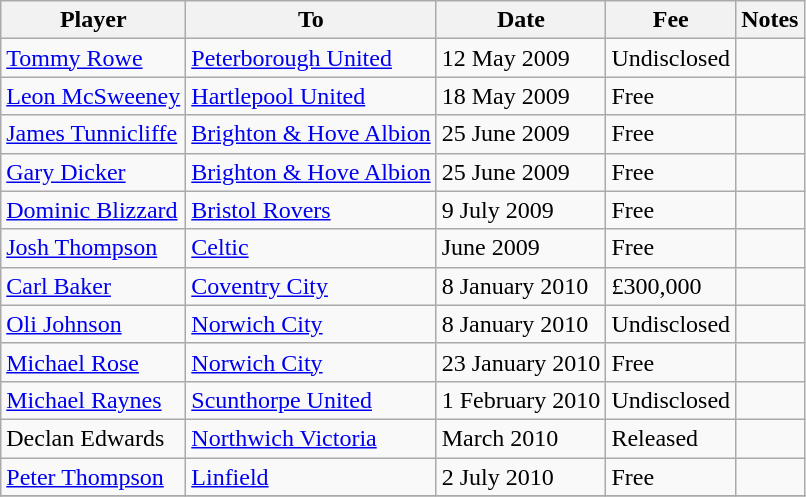<table class="wikitable">
<tr>
<th>Player</th>
<th>To</th>
<th>Date</th>
<th>Fee</th>
<th>Notes</th>
</tr>
<tr>
<td> <a href='#'>Tommy Rowe</a></td>
<td><a href='#'>Peterborough United</a></td>
<td>12 May 2009</td>
<td>Undisclosed</td>
<td></td>
</tr>
<tr>
<td> <a href='#'>Leon McSweeney</a></td>
<td><a href='#'>Hartlepool United</a></td>
<td>18 May 2009</td>
<td>Free</td>
<td></td>
</tr>
<tr>
<td> <a href='#'>James Tunnicliffe</a></td>
<td><a href='#'>Brighton & Hove Albion</a></td>
<td>25 June 2009</td>
<td>Free</td>
<td></td>
</tr>
<tr>
<td> <a href='#'>Gary Dicker</a></td>
<td><a href='#'>Brighton & Hove Albion</a></td>
<td>25 June 2009</td>
<td>Free</td>
<td></td>
</tr>
<tr>
<td> <a href='#'>Dominic Blizzard</a></td>
<td><a href='#'>Bristol Rovers</a></td>
<td>9 July 2009</td>
<td>Free</td>
<td></td>
</tr>
<tr>
<td> <a href='#'>Josh Thompson</a></td>
<td><a href='#'>Celtic</a></td>
<td>June 2009</td>
<td>Free</td>
<td></td>
</tr>
<tr>
<td> <a href='#'>Carl Baker</a></td>
<td><a href='#'>Coventry City</a></td>
<td>8 January 2010</td>
<td>£300,000</td>
<td></td>
</tr>
<tr>
<td> <a href='#'>Oli Johnson</a></td>
<td><a href='#'>Norwich City</a></td>
<td>8 January 2010</td>
<td>Undisclosed</td>
<td></td>
</tr>
<tr>
<td> <a href='#'>Michael Rose</a></td>
<td><a href='#'>Norwich City</a></td>
<td>23 January 2010</td>
<td>Free</td>
<td></td>
</tr>
<tr>
<td> <a href='#'>Michael Raynes</a></td>
<td><a href='#'>Scunthorpe United</a></td>
<td>1 February 2010</td>
<td>Undisclosed</td>
<td></td>
</tr>
<tr>
<td> Declan Edwards</td>
<td><a href='#'>Northwich Victoria</a></td>
<td>March 2010</td>
<td>Released</td>
<td></td>
</tr>
<tr>
<td> <a href='#'>Peter Thompson</a></td>
<td><a href='#'>Linfield</a></td>
<td>2 July 2010</td>
<td>Free</td>
<td></td>
</tr>
<tr>
</tr>
</table>
